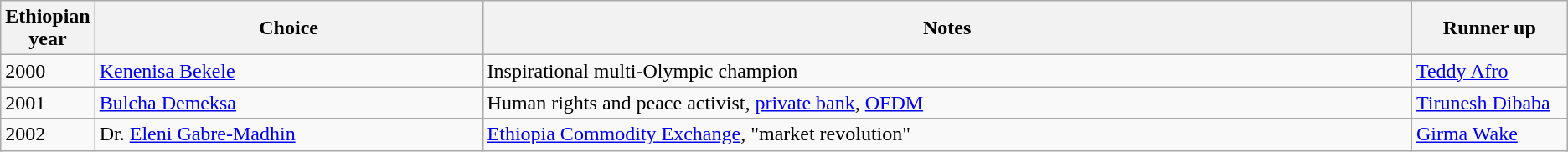<table class="wikitable">
<tr>
<th width="5%">Ethiopian year</th>
<th width="25%">Choice</th>
<th width="60%">Notes</th>
<th width="25%">Runner up</th>
</tr>
<tr>
<td>2000</td>
<td> <a href='#'>Kenenisa Bekele</a></td>
<td>Inspirational multi-Olympic champion</td>
<td><a href='#'>Teddy Afro</a></td>
</tr>
<tr>
<td>2001</td>
<td> <a href='#'>Bulcha Demeksa</a></td>
<td>Human rights and peace activist, <a href='#'>private bank</a>, <a href='#'>OFDM</a></td>
<td><a href='#'>Tirunesh Dibaba</a></td>
</tr>
<tr>
<td>2002</td>
<td> Dr. <a href='#'>Eleni Gabre-Madhin</a></td>
<td><a href='#'>Ethiopia Commodity Exchange</a>, "market revolution"</td>
<td><a href='#'>Girma Wake</a></td>
</tr>
</table>
